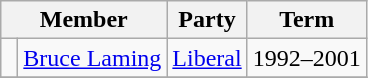<table class="wikitable">
<tr>
<th colspan="2">Member</th>
<th>Party</th>
<th>Term</th>
</tr>
<tr>
<td> </td>
<td><a href='#'>Bruce Laming</a></td>
<td><a href='#'>Liberal</a></td>
<td>1992–2001</td>
</tr>
<tr>
</tr>
</table>
